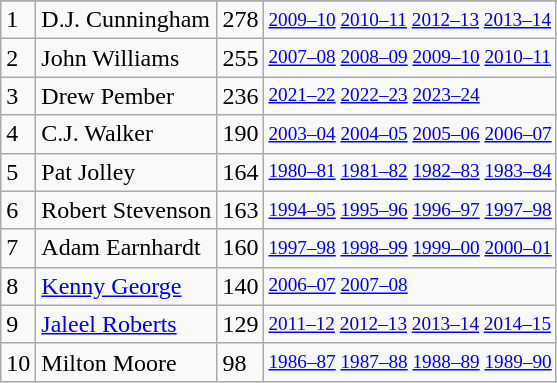<table class="wikitable">
<tr>
</tr>
<tr>
<td>1</td>
<td>D.J. Cunningham</td>
<td>278</td>
<td style="font-size:80%;"><a href='#'>2009–10</a> <a href='#'>2010–11</a> <a href='#'>2012–13</a> <a href='#'>2013–14</a></td>
</tr>
<tr>
<td>2</td>
<td>John Williams</td>
<td>255</td>
<td style="font-size:80%;"><a href='#'>2007–08</a> <a href='#'>2008–09</a> <a href='#'>2009–10</a> <a href='#'>2010–11</a></td>
</tr>
<tr>
<td>3</td>
<td>Drew Pember</td>
<td>236</td>
<td style="font-size:80%;"><a href='#'>2021–22</a> <a href='#'>2022–23</a> <a href='#'>2023–24</a></td>
</tr>
<tr>
<td>4</td>
<td>C.J. Walker</td>
<td>190</td>
<td style="font-size:80%;"><a href='#'>2003–04</a> <a href='#'>2004–05</a> <a href='#'>2005–06</a> <a href='#'>2006–07</a></td>
</tr>
<tr>
<td>5</td>
<td>Pat Jolley</td>
<td>164</td>
<td style="font-size:80%;"><a href='#'>1980–81</a> <a href='#'>1981–82</a> <a href='#'>1982–83</a> <a href='#'>1983–84</a></td>
</tr>
<tr>
<td>6</td>
<td>Robert Stevenson</td>
<td>163</td>
<td style="font-size:80%;"><a href='#'>1994–95</a> <a href='#'>1995–96</a> <a href='#'>1996–97</a> <a href='#'>1997–98</a></td>
</tr>
<tr>
<td>7</td>
<td>Adam Earnhardt</td>
<td>160</td>
<td style="font-size:80%;"><a href='#'>1997–98</a> <a href='#'>1998–99</a> <a href='#'>1999–00</a> <a href='#'>2000–01</a></td>
</tr>
<tr>
<td>8</td>
<td><a href='#'>Kenny George</a></td>
<td>140</td>
<td style="font-size:80%;"><a href='#'>2006–07</a> <a href='#'>2007–08</a></td>
</tr>
<tr>
<td>9</td>
<td><a href='#'>Jaleel Roberts</a></td>
<td>129</td>
<td style="font-size:80%;"><a href='#'>2011–12</a> <a href='#'>2012–13</a> <a href='#'>2013–14</a> <a href='#'>2014–15</a></td>
</tr>
<tr>
<td>10</td>
<td>Milton Moore</td>
<td>98</td>
<td style="font-size:80%;"><a href='#'>1986–87</a> <a href='#'>1987–88</a> <a href='#'>1988–89</a> <a href='#'>1989–90</a></td>
</tr>
</table>
